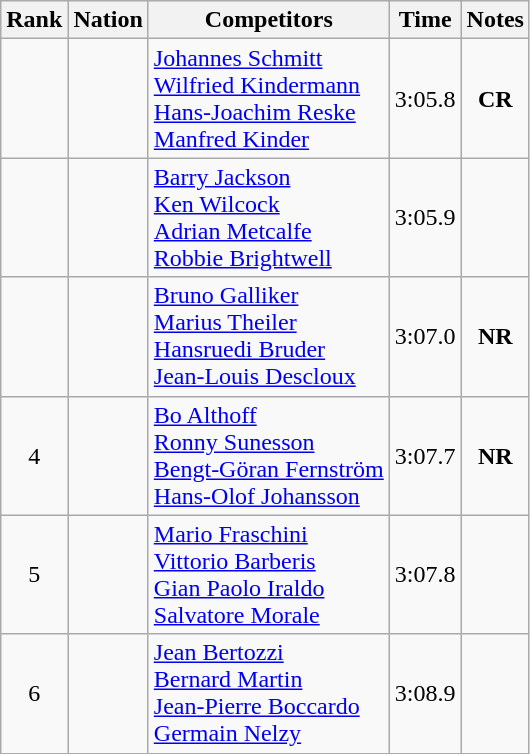<table class="wikitable sortable" style="text-align:center">
<tr>
<th>Rank</th>
<th>Nation</th>
<th>Competitors</th>
<th>Time</th>
<th>Notes</th>
</tr>
<tr>
<td></td>
<td align=left></td>
<td align=left><a href='#'>Johannes Schmitt</a><br><a href='#'>Wilfried Kindermann</a><br><a href='#'>Hans-Joachim Reske</a><br><a href='#'>Manfred Kinder</a></td>
<td>3:05.8</td>
<td><strong>CR</strong></td>
</tr>
<tr>
<td></td>
<td align=left></td>
<td align=left><a href='#'>Barry Jackson</a><br><a href='#'>Ken Wilcock</a><br><a href='#'>Adrian Metcalfe</a><br><a href='#'>Robbie Brightwell</a></td>
<td>3:05.9</td>
<td></td>
</tr>
<tr>
<td></td>
<td align=left></td>
<td align=left><a href='#'>Bruno Galliker</a><br><a href='#'>Marius Theiler</a><br><a href='#'>Hansruedi Bruder</a><br><a href='#'>Jean-Louis Descloux</a></td>
<td>3:07.0</td>
<td><strong>NR</strong></td>
</tr>
<tr>
<td>4</td>
<td align=left></td>
<td align=left><a href='#'>Bo Althoff</a><br><a href='#'>Ronny Sunesson</a><br><a href='#'>Bengt-Göran Fernström</a><br><a href='#'>Hans-Olof Johansson</a></td>
<td>3:07.7</td>
<td><strong>NR</strong></td>
</tr>
<tr>
<td>5</td>
<td align=left></td>
<td align=left><a href='#'>Mario Fraschini</a><br><a href='#'>Vittorio Barberis</a><br><a href='#'>Gian Paolo Iraldo</a><br><a href='#'>Salvatore Morale</a></td>
<td>3:07.8</td>
<td></td>
</tr>
<tr>
<td>6</td>
<td align=left></td>
<td align=left><a href='#'>Jean Bertozzi</a><br><a href='#'>Bernard Martin</a><br><a href='#'>Jean-Pierre Boccardo</a><br><a href='#'>Germain Nelzy</a></td>
<td>3:08.9</td>
<td></td>
</tr>
</table>
